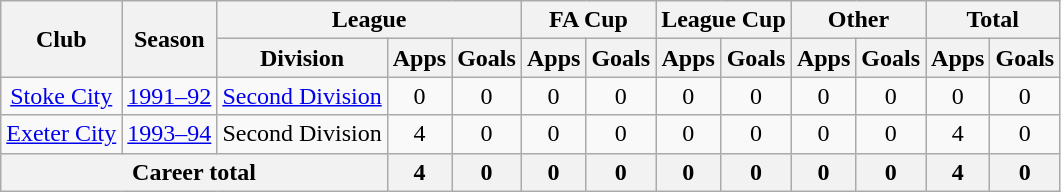<table class="wikitable" style="text-align: center;">
<tr>
<th rowspan="2">Club</th>
<th rowspan="2">Season</th>
<th colspan="3">League</th>
<th colspan="2">FA Cup</th>
<th colspan="2">League Cup</th>
<th colspan="2">Other</th>
<th colspan="2">Total</th>
</tr>
<tr>
<th>Division</th>
<th>Apps</th>
<th>Goals</th>
<th>Apps</th>
<th>Goals</th>
<th>Apps</th>
<th>Goals</th>
<th>Apps</th>
<th>Goals</th>
<th>Apps</th>
<th>Goals</th>
</tr>
<tr>
<td><a href='#'>Stoke City</a></td>
<td><a href='#'>1991–92</a></td>
<td><a href='#'>Second Division</a></td>
<td>0</td>
<td>0</td>
<td>0</td>
<td>0</td>
<td>0</td>
<td>0</td>
<td>0</td>
<td>0</td>
<td>0</td>
<td>0</td>
</tr>
<tr>
<td><a href='#'>Exeter City</a></td>
<td><a href='#'>1993–94</a></td>
<td>Second Division</td>
<td>4</td>
<td>0</td>
<td>0</td>
<td>0</td>
<td>0</td>
<td>0</td>
<td>0</td>
<td>0</td>
<td>4</td>
<td>0</td>
</tr>
<tr>
<th colspan="3">Career total</th>
<th>4</th>
<th>0</th>
<th>0</th>
<th>0</th>
<th>0</th>
<th>0</th>
<th>0</th>
<th>0</th>
<th>4</th>
<th>0</th>
</tr>
</table>
